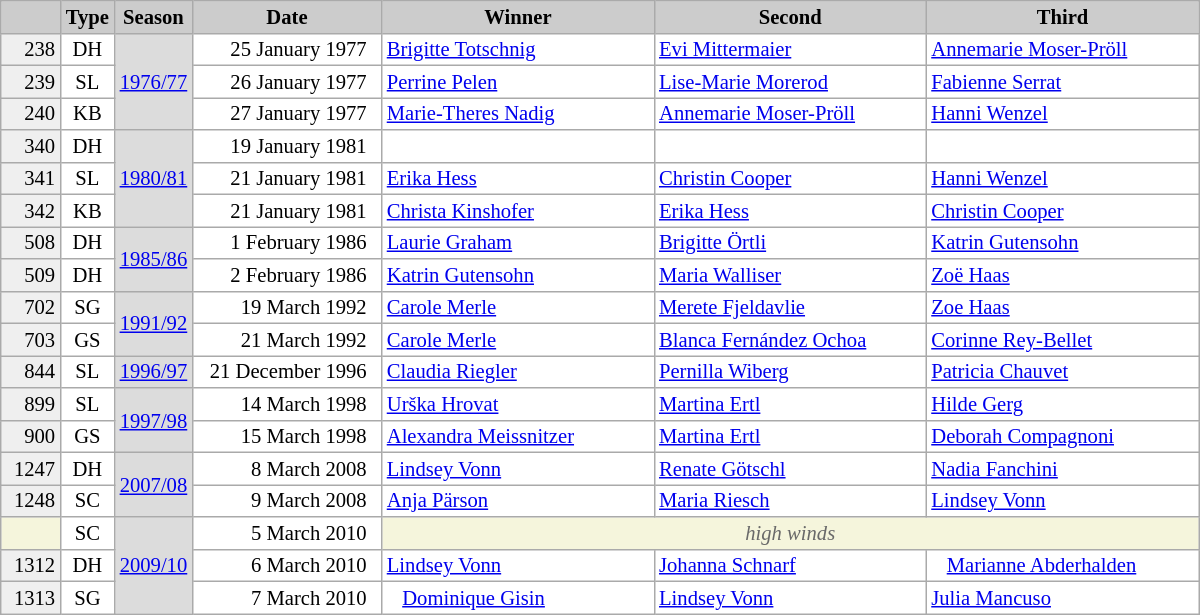<table class="wikitable plainrowheaders" style="background:#fff; font-size:86%; line-height:15px; border:grey solid 1px; border-collapse:collapse;">
<tr>
<th style="background-color: #ccc;" width="33"></th>
<th style="background-color: #ccc;" width="30">Type</th>
<th style="background-color: #ccc;" width="45">Season</th>
<th style="background-color: #ccc;" width="120">Date</th>
<th style="background:#ccc;" width="175">Winner</th>
<th style="background:#ccc;" width="175">Second</th>
<th style="background:#ccc;" width="175">Third</th>
</tr>
<tr>
<td align=right align=center bgcolor="#EFEFEF">238</td>
<td align=center>DH</td>
<td bgcolor=gainsboro align=center rowspan=3><a href='#'>1976/77</a></td>
<td align=right>25 January 1977  </td>
<td> <a href='#'>Brigitte Totschnig</a></td>
<td> <a href='#'>Evi Mittermaier</a></td>
<td> <a href='#'>Annemarie Moser-Pröll</a></td>
</tr>
<tr>
<td align=right align=center bgcolor="#EFEFEF">239</td>
<td align=center>SL</td>
<td align=right>26 January 1977  </td>
<td> <a href='#'>Perrine Pelen</a></td>
<td> <a href='#'>Lise-Marie Morerod</a></td>
<td> <a href='#'>Fabienne Serrat</a></td>
</tr>
<tr>
<td align=right align=center bgcolor="#EFEFEF">240</td>
<td align=center>KB</td>
<td align=right>27 January 1977  </td>
<td> <a href='#'>Marie-Theres Nadig</a></td>
<td> <a href='#'>Annemarie Moser-Pröll</a></td>
<td> <a href='#'>Hanni Wenzel</a></td>
</tr>
<tr>
<td align=right align=center bgcolor="#EFEFEF">340</td>
<td align=center>DH</td>
<td bgcolor=gainsboro align=center rowspan=3><a href='#'>1980/81</a></td>
<td align=right>19 January 1981  </td>
<td></td>
<td></td>
<td></td>
</tr>
<tr>
<td align=right align=center bgcolor="#EFEFEF">341</td>
<td align=center>SL</td>
<td align=right>21 January 1981  </td>
<td> <a href='#'>Erika Hess</a></td>
<td> <a href='#'>Christin Cooper</a></td>
<td> <a href='#'>Hanni Wenzel</a></td>
</tr>
<tr>
<td align=right align=center bgcolor="#EFEFEF">342</td>
<td align=center>KB</td>
<td align=right>21 January 1981  </td>
<td> <a href='#'>Christa Kinshofer</a></td>
<td> <a href='#'>Erika Hess</a></td>
<td> <a href='#'>Christin Cooper</a></td>
</tr>
<tr>
<td align=right align=center bgcolor="#EFEFEF">508</td>
<td align=center>DH</td>
<td bgcolor=gainsboro align=center rowspan=2><a href='#'>1985/86</a></td>
<td align=right>1 February 1986  </td>
<td> <a href='#'>Laurie Graham</a></td>
<td> <a href='#'>Brigitte Örtli</a></td>
<td> <a href='#'>Katrin Gutensohn</a></td>
</tr>
<tr>
<td align=right align=center bgcolor="#EFEFEF">509</td>
<td align=center>DH</td>
<td align=right>2 February 1986  </td>
<td> <a href='#'>Katrin Gutensohn</a></td>
<td> <a href='#'>Maria Walliser</a></td>
<td> <a href='#'>Zoë Haas</a></td>
</tr>
<tr>
<td align=right align=center bgcolor="#EFEFEF">702</td>
<td align=center>SG</td>
<td bgcolor=gainsboro align=center rowspan=2><a href='#'>1991/92</a></td>
<td align=right>19 March 1992  </td>
<td> <a href='#'>Carole Merle</a></td>
<td> <a href='#'>Merete Fjeldavlie</a></td>
<td> <a href='#'>Zoe Haas</a></td>
</tr>
<tr>
<td align=right align=center bgcolor="#EFEFEF">703</td>
<td align=center>GS</td>
<td align=right>21 March 1992  </td>
<td> <a href='#'>Carole Merle</a></td>
<td> <a href='#'>Blanca Fernández Ochoa</a></td>
<td> <a href='#'>Corinne Rey-Bellet</a></td>
</tr>
<tr>
<td align=right align=center bgcolor="#EFEFEF">844</td>
<td align=center>SL</td>
<td bgcolor=gainsboro align=center><a href='#'>1996/97</a></td>
<td align=right>21 December 1996  </td>
<td> <a href='#'>Claudia Riegler</a></td>
<td> <a href='#'>Pernilla Wiberg</a></td>
<td> <a href='#'>Patricia Chauvet</a></td>
</tr>
<tr>
<td align=right align=center bgcolor="#EFEFEF">899</td>
<td align=center>SL</td>
<td bgcolor=gainsboro align=center rowspan=2><a href='#'>1997/98</a></td>
<td align=right>14 March 1998  </td>
<td> <a href='#'>Urška Hrovat</a></td>
<td> <a href='#'>Martina Ertl</a></td>
<td> <a href='#'>Hilde Gerg</a></td>
</tr>
<tr>
<td align=right align=center bgcolor="#EFEFEF">900</td>
<td align=center>GS</td>
<td align=right>15 March 1998  </td>
<td> <a href='#'>Alexandra Meissnitzer</a></td>
<td> <a href='#'>Martina Ertl</a></td>
<td> <a href='#'>Deborah Compagnoni</a></td>
</tr>
<tr>
<td align=right align=center bgcolor="#EFEFEF">1247</td>
<td align=center>DH</td>
<td bgcolor=gainsboro align=center rowspan=2><a href='#'>2007/08</a></td>
<td align=right>8 March 2008  </td>
<td> <a href='#'>Lindsey Vonn</a></td>
<td> <a href='#'>Renate Götschl</a></td>
<td> <a href='#'>Nadia Fanchini</a></td>
</tr>
<tr>
<td align=right align=center bgcolor="#EFEFEF">1248</td>
<td align=center>SC</td>
<td align=right>9 March 2008  </td>
<td> <a href='#'>Anja Pärson</a></td>
<td> <a href='#'>Maria Riesch</a></td>
<td> <a href='#'>Lindsey Vonn</a></td>
</tr>
<tr>
<td align=right align=center bgcolor="#F5F5DC"></td>
<td align=center>SC</td>
<td bgcolor=gainsboro align=center rowspan=3><a href='#'>2009/10</a></td>
<td align=right>5 March 2010  </td>
<td colspan=3 align=center bgcolor="F5F5DC" style=color:#696969><em>high winds</em></td>
</tr>
<tr>
<td align=right align=center bgcolor="#EFEFEF">1312</td>
<td align=center>DH</td>
<td align=right>6 March 2010  </td>
<td> <a href='#'>Lindsey Vonn</a></td>
<td> <a href='#'>Johanna Schnarf</a></td>
<td>   <a href='#'>Marianne Abderhalden</a></td>
</tr>
<tr>
<td align=right align=center bgcolor="#EFEFEF">1313</td>
<td align=center>SG</td>
<td align=right>7 March 2010  </td>
<td>   <a href='#'>Dominique Gisin</a></td>
<td> <a href='#'>Lindsey Vonn</a></td>
<td> <a href='#'>Julia Mancuso</a></td>
</tr>
</table>
